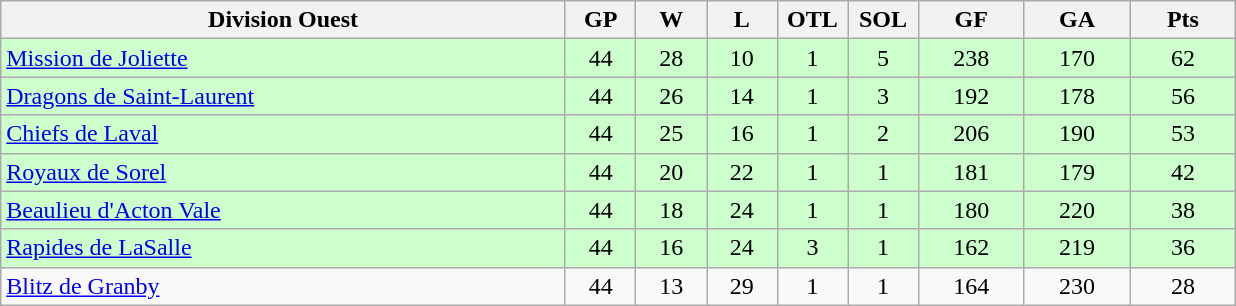<table class="wikitable">
<tr>
<th width="40%" bgcolor="#e0e0e0">Division Ouest</th>
<th width="5%" bgcolor="#e0e0e0">GP</th>
<th width="5%" bgcolor="#e0e0e0">W</th>
<th width="5%" bgcolor="#e0e0e0">L</th>
<th width="5%" bgcolor="#e0e0e0">OTL</th>
<th width="5%" bgcolor="#e0e0e0">SOL</th>
<th width="7.5%" bgcolor="#e0e0e0">GF</th>
<th width="7.5%" bgcolor="#e0e0e0">GA</th>
<th width="7.5%" bgcolor="#e0e0e0">Pts</th>
</tr>
<tr align="center" bgcolor="#CCFFCC">
<td align="left"><a href='#'>Mission de Joliette</a></td>
<td>44</td>
<td>28</td>
<td>10</td>
<td>1</td>
<td>5</td>
<td>238</td>
<td>170</td>
<td>62</td>
</tr>
<tr align="center" bgcolor="#CCFFCC">
<td align="left"><a href='#'>Dragons de Saint-Laurent</a></td>
<td>44</td>
<td>26</td>
<td>14</td>
<td>1</td>
<td>3</td>
<td>192</td>
<td>178</td>
<td>56</td>
</tr>
<tr align="center" bgcolor="#CCFFCC">
<td align="left"><a href='#'>Chiefs de Laval</a></td>
<td>44</td>
<td>25</td>
<td>16</td>
<td>1</td>
<td>2</td>
<td>206</td>
<td>190</td>
<td>53</td>
</tr>
<tr align="center" bgcolor="#CCFFCC">
<td align="left"><a href='#'>Royaux de Sorel</a></td>
<td>44</td>
<td>20</td>
<td>22</td>
<td>1</td>
<td>1</td>
<td>181</td>
<td>179</td>
<td>42</td>
</tr>
<tr align="center" bgcolor="#CCFFCC">
<td align="left"><a href='#'>Beaulieu d'Acton Vale</a></td>
<td>44</td>
<td>18</td>
<td>24</td>
<td>1</td>
<td>1</td>
<td>180</td>
<td>220</td>
<td>38</td>
</tr>
<tr align="center" bgcolor="#CCFFCC">
<td align="left"><a href='#'>Rapides de LaSalle</a></td>
<td>44</td>
<td>16</td>
<td>24</td>
<td>3</td>
<td>1</td>
<td>162</td>
<td>219</td>
<td>36</td>
</tr>
<tr align="center">
<td align="left"><a href='#'>Blitz de Granby</a></td>
<td>44</td>
<td>13</td>
<td>29</td>
<td>1</td>
<td>1</td>
<td>164</td>
<td>230</td>
<td>28</td>
</tr>
</table>
